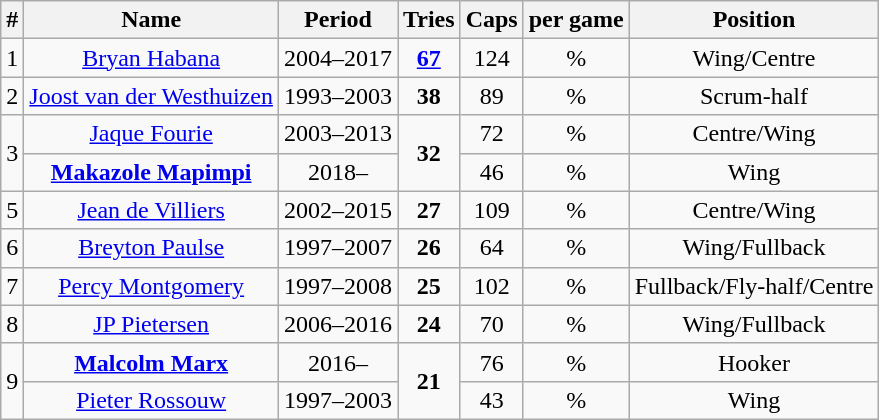<table class="wikitable sortable" style="text-align:center;">
<tr>
<th>#</th>
<th>Name</th>
<th>Period</th>
<th>Tries</th>
<th>Caps</th>
<th>per game</th>
<th>Position</th>
</tr>
<tr>
<td>1</td>
<td><a href='#'>Bryan Habana</a></td>
<td>2004–2017</td>
<td><strong><a href='#'>67</a></strong></td>
<td>124</td>
<td>%</td>
<td>Wing/Centre</td>
</tr>
<tr>
<td>2</td>
<td><a href='#'>Joost van der Westhuizen</a></td>
<td>1993–2003</td>
<td><strong>38</strong></td>
<td>89</td>
<td>%</td>
<td>Scrum-half</td>
</tr>
<tr>
<td rowspan="2">3</td>
<td><a href='#'>Jaque Fourie</a></td>
<td>2003–2013</td>
<td rowspan="2"><strong>32</strong></td>
<td>72</td>
<td>%</td>
<td>Centre/Wing</td>
</tr>
<tr>
<td><strong><a href='#'>Makazole Mapimpi</a></strong></td>
<td>2018–</td>
<td>46</td>
<td>%</td>
<td>Wing</td>
</tr>
<tr>
<td>5</td>
<td><a href='#'>Jean de Villiers</a></td>
<td>2002–2015</td>
<td><strong>27</strong></td>
<td>109</td>
<td>%</td>
<td>Centre/Wing</td>
</tr>
<tr>
<td>6</td>
<td><a href='#'>Breyton Paulse</a></td>
<td>1997–2007</td>
<td><strong>26</strong></td>
<td>64</td>
<td>%</td>
<td>Wing/Fullback</td>
</tr>
<tr>
<td>7</td>
<td><a href='#'>Percy Montgomery</a></td>
<td>1997–2008</td>
<td><strong>25</strong></td>
<td>102</td>
<td>%</td>
<td>Fullback/Fly-half/Centre</td>
</tr>
<tr>
<td>8</td>
<td><a href='#'>JP Pietersen</a></td>
<td>2006–2016</td>
<td><strong>24</strong></td>
<td>70</td>
<td>%</td>
<td>Wing/Fullback</td>
</tr>
<tr>
<td rowspan="2">9</td>
<td><strong><a href='#'>Malcolm Marx</a></strong></td>
<td>2016–</td>
<td rowspan="2"><strong>21</strong></td>
<td>76</td>
<td>%</td>
<td>Hooker</td>
</tr>
<tr>
<td><a href='#'>Pieter Rossouw</a></td>
<td>1997–2003</td>
<td>43</td>
<td>%</td>
<td>Wing</td>
</tr>
</table>
